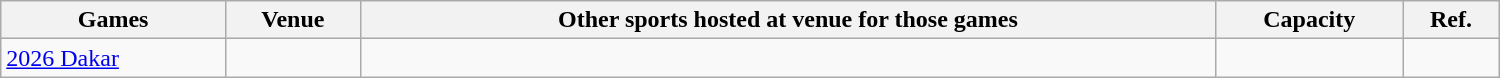<table class="wikitable sortable" width="1000px">
<tr>
<th>Games</th>
<th>Venue</th>
<th>Other sports hosted at venue for those games</th>
<th>Capacity</th>
<th>Ref.</th>
</tr>
<tr>
<td><a href='#'>2026 Dakar</a></td>
<td></td>
<td></td>
<td align="right"></td>
<td align="center"></td>
</tr>
</table>
